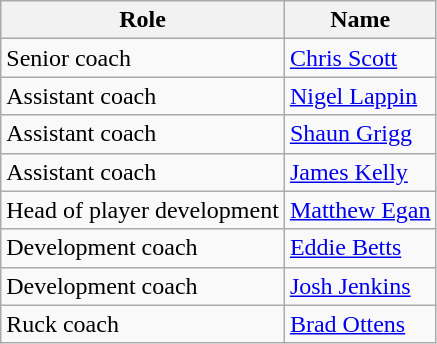<table class="wikitable">
<tr>
<th>Role</th>
<th>Name</th>
</tr>
<tr>
<td>Senior coach</td>
<td><a href='#'>Chris Scott</a></td>
</tr>
<tr>
<td>Assistant coach</td>
<td><a href='#'>Nigel Lappin</a></td>
</tr>
<tr>
<td>Assistant coach</td>
<td><a href='#'>Shaun Grigg</a></td>
</tr>
<tr>
<td>Assistant coach</td>
<td><a href='#'>James Kelly</a></td>
</tr>
<tr>
<td>Head of player development</td>
<td><a href='#'>Matthew Egan</a></td>
</tr>
<tr>
<td>Development coach</td>
<td><a href='#'>Eddie Betts</a></td>
</tr>
<tr>
<td>Development coach</td>
<td><a href='#'>Josh Jenkins</a></td>
</tr>
<tr>
<td>Ruck coach</td>
<td><a href='#'>Brad Ottens</a></td>
</tr>
</table>
